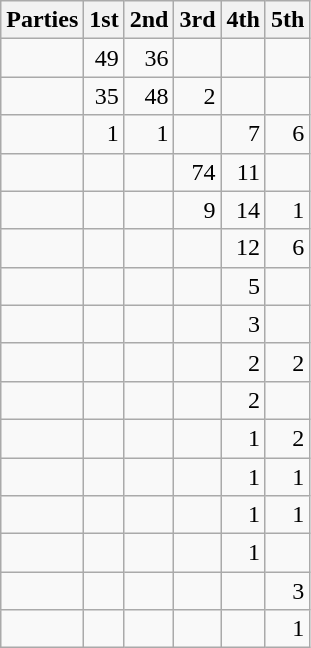<table class="wikitable" style="text-align:right;">
<tr>
<th style="text-align:left;">Parties</th>
<th>1st</th>
<th>2nd</th>
<th>3rd</th>
<th>4th</th>
<th>5th</th>
</tr>
<tr>
<td style="text-align:left;"></td>
<td>49</td>
<td>36</td>
<td></td>
<td></td>
<td></td>
</tr>
<tr>
<td style="text-align:left;"></td>
<td>35</td>
<td>48</td>
<td>2</td>
<td></td>
<td></td>
</tr>
<tr>
<td style="text-align:left;"></td>
<td>1</td>
<td>1</td>
<td></td>
<td>7</td>
<td>6</td>
</tr>
<tr>
<td style="text-align:left;"></td>
<td></td>
<td></td>
<td>74</td>
<td>11</td>
<td></td>
</tr>
<tr>
<td style="text-align:left;"></td>
<td></td>
<td></td>
<td>9</td>
<td>14</td>
<td>1</td>
</tr>
<tr>
<td style="text-align:left;"></td>
<td></td>
<td></td>
<td></td>
<td>12</td>
<td>6</td>
</tr>
<tr>
<td style="text-align:left;"></td>
<td></td>
<td></td>
<td></td>
<td>5</td>
<td></td>
</tr>
<tr>
<td style="text-align:left;"></td>
<td></td>
<td></td>
<td></td>
<td>3</td>
<td></td>
</tr>
<tr>
<td style="text-align:left;"></td>
<td></td>
<td></td>
<td></td>
<td>2</td>
<td>2</td>
</tr>
<tr>
<td style="text-align:left;"></td>
<td></td>
<td></td>
<td></td>
<td>2</td>
<td></td>
</tr>
<tr>
<td style="text-align:left;"></td>
<td></td>
<td></td>
<td></td>
<td>1</td>
<td>2</td>
</tr>
<tr>
<td style="text-align:left;"></td>
<td></td>
<td></td>
<td></td>
<td>1</td>
<td>1</td>
</tr>
<tr>
<td style="text-align:left;"></td>
<td></td>
<td></td>
<td></td>
<td>1</td>
<td>1</td>
</tr>
<tr>
<td style="text-align:left;"></td>
<td></td>
<td></td>
<td></td>
<td>1</td>
<td></td>
</tr>
<tr>
<td style="text-align:left;"></td>
<td></td>
<td></td>
<td></td>
<td></td>
<td>3</td>
</tr>
<tr>
<td style="text-align:left;"></td>
<td></td>
<td></td>
<td></td>
<td></td>
<td>1</td>
</tr>
</table>
